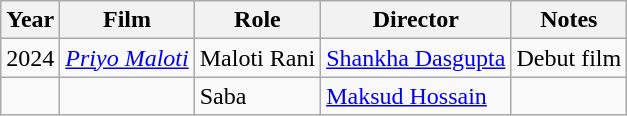<table class="wikitable sortable plainrowheaders">
<tr style="text-align:center;">
<th scope="col">Year</th>
<th scope="col">Film</th>
<th scope="col">Role</th>
<th scope="col">Director</th>
<th scope="col">Notes</th>
</tr>
<tr>
<td>2024</td>
<td><em><a href='#'>Priyo Maloti</a></em></td>
<td>Maloti Rani</td>
<td><a href='#'>Shankha Dasgupta</a></td>
<td>Debut film</td>
</tr>
<tr>
<td></td>
<td></td>
<td>Saba</td>
<td><a href='#'>Maksud Hossain</a></td>
<td></td>
</tr>
</table>
